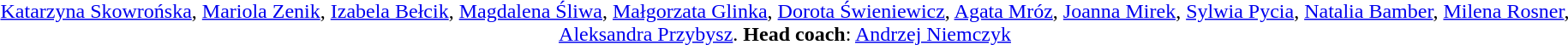<table style="text-align: center">
<tr>
<td><a href='#'>Katarzyna Skowrońska</a>, <a href='#'>Mariola Zenik</a>, <a href='#'>Izabela Bełcik</a>, <a href='#'>Magdalena Śliwa</a>, <a href='#'>Małgorzata Glinka</a>, <a href='#'>Dorota Świeniewicz</a>, <a href='#'>Agata Mróz</a>, <a href='#'>Joanna Mirek</a>, <a href='#'>Sylwia Pycia</a>, <a href='#'>Natalia Bamber</a>, <a href='#'>Milena Rosner</a>, <a href='#'>Aleksandra Przybysz</a>.  <strong>Head coach</strong>: <a href='#'>Andrzej Niemczyk</a></td>
</tr>
</table>
